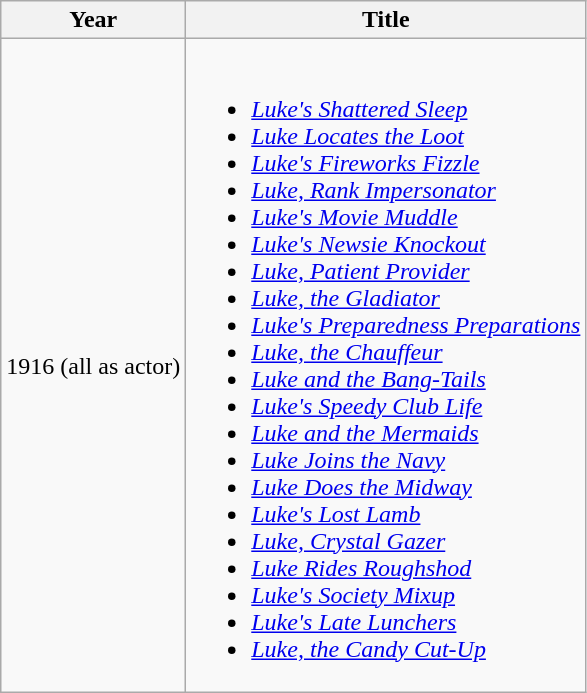<table class="wikitable sortable">
<tr>
<th>Year</th>
<th>Title</th>
</tr>
<tr>
<td>1916 (all as actor)</td>
<td><br><ul><li><em><a href='#'>Luke's Shattered Sleep</a></em></li><li><em><a href='#'>Luke Locates the Loot</a></em></li><li><em><a href='#'>Luke's Fireworks Fizzle</a></em></li><li><em><a href='#'>Luke, Rank Impersonator</a></em></li><li><em><a href='#'>Luke's Movie Muddle</a></em></li><li><em><a href='#'>Luke's Newsie Knockout</a></em></li><li><em><a href='#'>Luke, Patient Provider</a></em></li><li><em><a href='#'>Luke, the Gladiator</a></em></li><li><em><a href='#'>Luke's Preparedness Preparations</a></em></li><li><em><a href='#'>Luke, the Chauffeur</a></em></li><li><em><a href='#'>Luke and the Bang-Tails</a></em></li><li><em><a href='#'>Luke's Speedy Club Life</a></em></li><li><em><a href='#'>Luke and the Mermaids</a></em></li><li><em><a href='#'>Luke Joins the Navy</a></em></li><li><em><a href='#'>Luke Does the Midway</a></em></li><li><em><a href='#'>Luke's Lost Lamb</a></em></li><li><em><a href='#'>Luke, Crystal Gazer</a></em></li><li><em><a href='#'>Luke Rides Roughshod</a></em></li><li><em><a href='#'>Luke's Society Mixup</a></em></li><li><em><a href='#'>Luke's Late Lunchers</a></em></li><li><em><a href='#'>Luke, the Candy Cut-Up</a></em></li></ul></td>
</tr>
</table>
